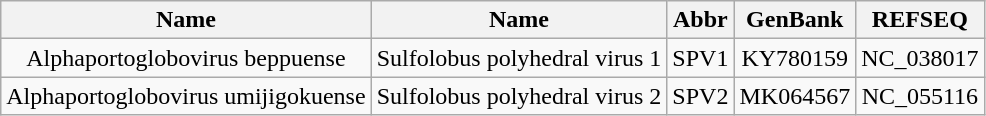<table class="wikitable" style="text-align:center">
<tr>
<th>Name</th>
<th>Name</th>
<th>Abbr</th>
<th>GenBank</th>
<th>REFSEQ</th>
</tr>
<tr>
<td>Alphaportoglobovirus beppuense</td>
<td>Sulfolobus polyhedral virus 1</td>
<td>SPV1</td>
<td>KY780159</td>
<td>NC_038017</td>
</tr>
<tr>
<td>Alphaportoglobovirus umijigokuense</td>
<td>Sulfolobus polyhedral virus 2</td>
<td>SPV2</td>
<td>MK064567</td>
<td>NC_055116</td>
</tr>
</table>
